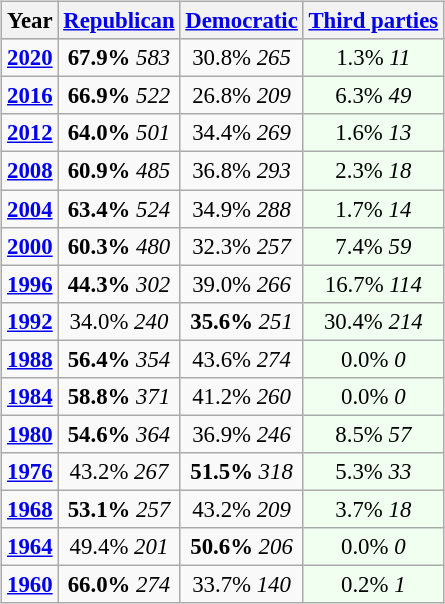<table class="wikitable" style="float:right; font-size:95%;">
<tr bgcolor=lightgrey>
<th>Year</th>
<th><a href='#'>Republican</a></th>
<th><a href='#'>Democratic</a></th>
<th><a href='#'>Third parties</a></th>
</tr>
<tr>
<td style="text-align:center;" ><strong><a href='#'>2020</a></strong></td>
<td style="text-align:center;" ><strong>67.9%</strong> <em>583</em></td>
<td style="text-align:center;" >30.8% <em>265</em></td>
<td style="text-align:center; background:honeyDew;">1.3% <em>11</em></td>
</tr>
<tr>
<td style="text-align:center;" ><strong><a href='#'>2016</a></strong></td>
<td style="text-align:center;" ><strong>66.9%</strong> <em>522</em></td>
<td style="text-align:center;" >26.8% <em>209</em></td>
<td style="text-align:center; background:honeyDew;">6.3% <em>49</em></td>
</tr>
<tr>
<td style="text-align:center;" ><strong><a href='#'>2012</a></strong></td>
<td style="text-align:center;" ><strong>64.0%</strong> <em>501</em></td>
<td style="text-align:center;" >34.4% <em>269</em></td>
<td style="text-align:center; background:honeyDew;">1.6% <em>13</em></td>
</tr>
<tr>
<td style="text-align:center;" ><strong><a href='#'>2008</a></strong></td>
<td style="text-align:center;" ><strong>60.9%</strong> <em>485</em></td>
<td style="text-align:center;" >36.8% <em>293</em></td>
<td style="text-align:center; background:honeyDew;">2.3% <em>18</em></td>
</tr>
<tr>
<td style="text-align:center;" ><strong><a href='#'>2004</a></strong></td>
<td style="text-align:center;" ><strong>63.4%</strong> <em>524</em></td>
<td style="text-align:center;" >34.9% <em>288</em></td>
<td style="text-align:center; background:honeyDew;">1.7% <em>14</em></td>
</tr>
<tr>
<td style="text-align:center;" ><strong><a href='#'>2000</a></strong></td>
<td style="text-align:center;" ><strong>60.3%</strong> <em>480</em></td>
<td style="text-align:center;" >32.3% <em>257</em></td>
<td style="text-align:center; background:honeyDew;">7.4% <em>59</em></td>
</tr>
<tr>
<td style="text-align:center;" ><strong><a href='#'>1996</a></strong></td>
<td style="text-align:center;" ><strong>44.3%</strong> <em>302</em></td>
<td style="text-align:center;" >39.0% <em>266</em></td>
<td style="text-align:center; background:honeyDew;">16.7% <em>114</em></td>
</tr>
<tr>
<td style="text-align:center;" ><strong><a href='#'>1992</a></strong></td>
<td style="text-align:center;" >34.0% <em>240</em></td>
<td style="text-align:center;" ><strong>35.6%</strong> <em>251</em></td>
<td style="text-align:center; background:honeyDew;">30.4% <em>214</em></td>
</tr>
<tr>
<td style="text-align:center;" ><strong><a href='#'>1988</a></strong></td>
<td style="text-align:center;" ><strong>56.4%</strong> <em>354</em></td>
<td style="text-align:center;" >43.6% <em>274</em></td>
<td style="text-align:center; background:honeyDew;">0.0% <em>0</em></td>
</tr>
<tr>
<td style="text-align:center;" ><strong><a href='#'>1984</a></strong></td>
<td style="text-align:center;" ><strong>58.8%</strong> <em>371</em></td>
<td style="text-align:center;" >41.2% <em>260</em></td>
<td style="text-align:center; background:honeyDew;">0.0% <em>0</em></td>
</tr>
<tr>
<td style="text-align:center;" ><strong><a href='#'>1980</a></strong></td>
<td style="text-align:center;" ><strong>54.6%</strong> <em>364</em></td>
<td style="text-align:center;" >36.9% <em>246</em></td>
<td style="text-align:center; background:honeyDew;">8.5% <em>57</em></td>
</tr>
<tr>
<td style="text-align:center;" ><strong><a href='#'>1976</a></strong></td>
<td style="text-align:center;" >43.2% <em>267</em></td>
<td style="text-align:center;" ><strong>51.5%</strong> <em>318</em></td>
<td style="text-align:center; background:honeyDew;">5.3% <em>33</em></td>
</tr>
<tr>
<td style="text-align:center;" ><strong><a href='#'>1968</a></strong></td>
<td style="text-align:center;" ><strong>53.1%</strong> <em>257</em></td>
<td style="text-align:center;" >43.2% <em>209</em></td>
<td style="text-align:center; background:honeyDew;">3.7% <em>18</em></td>
</tr>
<tr>
<td style="text-align:center;" ><strong><a href='#'>1964</a></strong></td>
<td style="text-align:center;" >49.4% <em>201</em></td>
<td style="text-align:center;" ><strong>50.6%</strong> <em>206</em></td>
<td style="text-align:center; background:honeyDew;">0.0% <em>0</em></td>
</tr>
<tr>
<td style="text-align:center;" ><strong><a href='#'>1960</a></strong></td>
<td style="text-align:center;" ><strong>66.0%</strong> <em>274</em></td>
<td style="text-align:center;" >33.7% <em>140</em></td>
<td style="text-align:center; background:honeyDew;">0.2% <em>1</em></td>
</tr>
</table>
